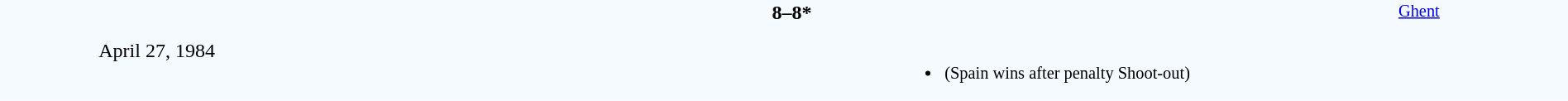<table style="width: 100%; background:#F5FAFF;" cellspacing="0">
<tr>
<td align=center rowspan=3 width=20%>April 27, 1984<br></td>
</tr>
<tr>
<td width=24% align=right></td>
<td align=center width=13%><strong>8–8*</strong></td>
<td width=24%></td>
<td style=font-size:85% rowspan=3 valign=top align=center><a href='#'>Ghent</a></td>
</tr>
<tr style=font-size:85%>
<td align=right></td>
<td align=center></td>
<td><br><ul><li>(Spain wins after penalty Shoot-out)</li></ul></td>
</tr>
</table>
